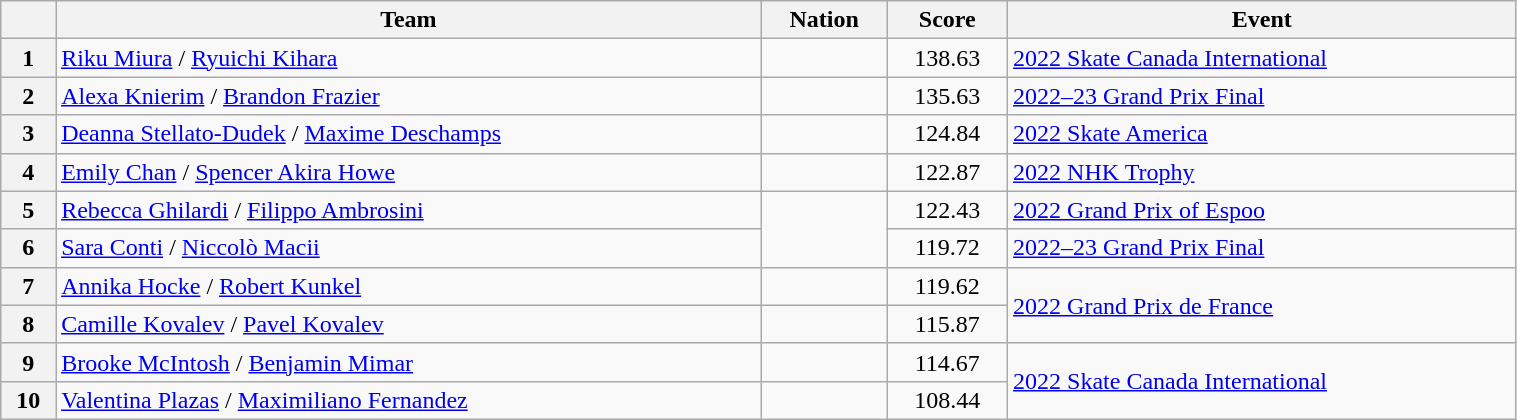<table class="wikitable sortable" style="text-align:left; width:80%">
<tr>
<th scope="col"></th>
<th scope="col">Team</th>
<th scope="col">Nation</th>
<th scope="col">Score</th>
<th scope="col">Event</th>
</tr>
<tr>
<th scope="row">1</th>
<td><a href='#'>Riku Miura</a> / <a href='#'>Ryuichi Kihara</a></td>
<td></td>
<td style="text-align:center;">138.63</td>
<td><a href='#'>2022 Skate Canada International</a></td>
</tr>
<tr>
<th scope="row">2</th>
<td><a href='#'>Alexa Knierim</a> / <a href='#'>Brandon Frazier</a></td>
<td></td>
<td style="text-align:center;">135.63</td>
<td><a href='#'>2022–23 Grand Prix Final</a></td>
</tr>
<tr>
<th scope="row">3</th>
<td><a href='#'>Deanna Stellato-Dudek</a> / <a href='#'>Maxime Deschamps</a></td>
<td></td>
<td style="text-align:center;">124.84</td>
<td><a href='#'>2022 Skate America</a></td>
</tr>
<tr>
<th scope="row">4</th>
<td><a href='#'>Emily Chan</a> / <a href='#'>Spencer Akira Howe</a></td>
<td></td>
<td style="text-align:center;">122.87</td>
<td><a href='#'>2022 NHK Trophy</a></td>
</tr>
<tr>
<th scope="row">5</th>
<td><a href='#'>Rebecca Ghilardi</a> / <a href='#'>Filippo Ambrosini</a></td>
<td rowspan="2"></td>
<td style="text-align:center;">122.43</td>
<td><a href='#'>2022 Grand Prix of Espoo</a></td>
</tr>
<tr>
<th scope="row">6</th>
<td><a href='#'>Sara Conti</a> / <a href='#'>Niccolò Macii</a></td>
<td style="text-align:center;">119.72</td>
<td><a href='#'>2022–23 Grand Prix Final</a></td>
</tr>
<tr>
<th scope="row">7</th>
<td><a href='#'>Annika Hocke</a> / <a href='#'>Robert Kunkel</a></td>
<td></td>
<td style="text-align:center;">119.62</td>
<td rowspan="2"><a href='#'>2022 Grand Prix de France</a></td>
</tr>
<tr>
<th scope="row">8</th>
<td><a href='#'>Camille Kovalev</a> / <a href='#'>Pavel Kovalev</a></td>
<td></td>
<td style="text-align:center;">115.87</td>
</tr>
<tr>
<th scope="row">9</th>
<td><a href='#'>Brooke McIntosh</a> / <a href='#'>Benjamin Mimar</a></td>
<td></td>
<td style="text-align:center;">114.67</td>
<td rowspan="2"><a href='#'>2022 Skate Canada International</a></td>
</tr>
<tr>
<th scope="row">10</th>
<td><a href='#'>Valentina Plazas</a> / <a href='#'>Maximiliano Fernandez</a></td>
<td></td>
<td style="text-align:center;">108.44</td>
</tr>
</table>
